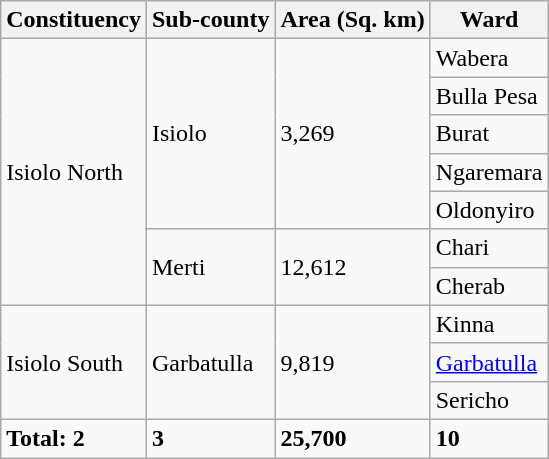<table class="wikitable">
<tr>
<th>Constituency</th>
<th>Sub-county</th>
<th>Area (Sq. km)</th>
<th>Ward</th>
</tr>
<tr>
<td rowspan="7">Isiolo North</td>
<td rowspan="5">Isiolo</td>
<td rowspan="5">3,269</td>
<td>Wabera</td>
</tr>
<tr>
<td>Bulla Pesa</td>
</tr>
<tr>
<td>Burat</td>
</tr>
<tr>
<td>Ngaremara</td>
</tr>
<tr>
<td>Oldonyiro</td>
</tr>
<tr>
<td rowspan="2">Merti</td>
<td rowspan="2">12,612</td>
<td>Chari</td>
</tr>
<tr>
<td>Cherab</td>
</tr>
<tr>
<td rowspan="3">Isiolo South</td>
<td rowspan="3">Garbatulla</td>
<td rowspan="3">9,819</td>
<td>Kinna</td>
</tr>
<tr>
<td><a href='#'>Garbatulla</a></td>
</tr>
<tr>
<td>Sericho</td>
</tr>
<tr>
<td><strong>Total: 2</strong></td>
<td><strong>3</strong></td>
<td><strong>25,700</strong></td>
<td><strong>10</strong></td>
</tr>
</table>
